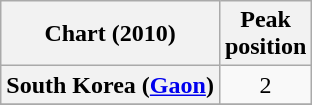<table class="wikitable sortable plainrowheaders">
<tr>
<th>Chart (2010)</th>
<th>Peak<br>position</th>
</tr>
<tr>
<th scope="row">South Korea (<a href='#'>Gaon</a>)</th>
<td align="center">2</td>
</tr>
<tr>
</tr>
</table>
